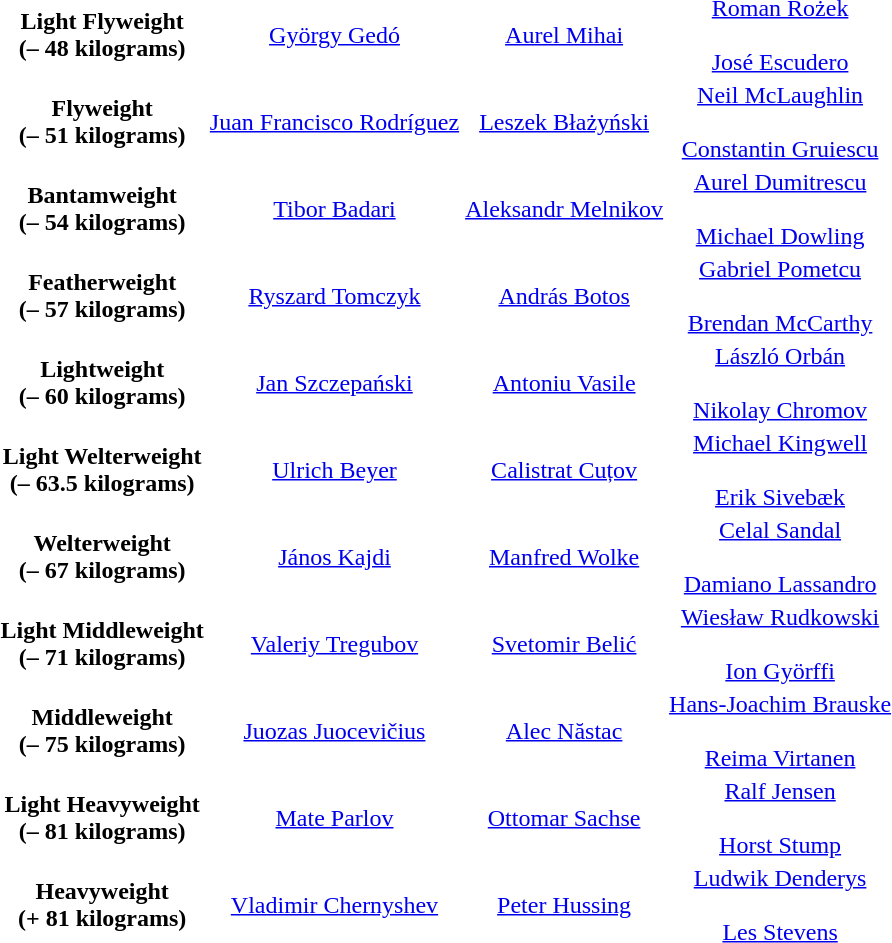<table>
<tr align="center">
<td><strong>Light Flyweight<br>(– 48 kilograms)</strong></td>
<td> <a href='#'>György Gedó</a><br></td>
<td> <a href='#'>Aurel Mihai</a><br></td>
<td> <a href='#'>Roman Rożek</a><br><br> <a href='#'>José Escudero</a><br></td>
</tr>
<tr align="center">
<td><strong>Flyweight<br>(– 51 kilograms)</strong></td>
<td> <a href='#'>Juan Francisco Rodríguez</a><br></td>
<td> <a href='#'>Leszek Błażyński</a><br></td>
<td> <a href='#'>Neil McLaughlin</a><br><br> <a href='#'>Constantin Gruiescu</a><br></td>
</tr>
<tr align="center">
<td><strong>Bantamweight<br>(– 54 kilograms)</strong></td>
<td> <a href='#'>Tibor Badari</a><br></td>
<td> <a href='#'>Aleksandr Melnikov</a><br></td>
<td> <a href='#'>Aurel Dumitrescu</a><br><br> <a href='#'>Michael Dowling</a><br></td>
</tr>
<tr align="center">
<td><strong>Featherweight<br>(– 57 kilograms)</strong></td>
<td> <a href='#'>Ryszard Tomczyk</a><br></td>
<td> <a href='#'>András Botos</a><br></td>
<td> <a href='#'>Gabriel Pometcu</a><br><br> <a href='#'>Brendan McCarthy</a><br></td>
</tr>
<tr align="center">
<td><strong>Lightweight<br>(– 60 kilograms)</strong></td>
<td> <a href='#'>Jan Szczepański</a><br></td>
<td> <a href='#'>Antoniu Vasile</a><br></td>
<td> <a href='#'>László Orbán</a><br><br> <a href='#'>Nikolay Chromov</a><br></td>
</tr>
<tr align="center">
<td><strong>Light Welterweight<br>(– 63.5 kilograms)</strong></td>
<td> <a href='#'>Ulrich Beyer</a><br></td>
<td> <a href='#'>Calistrat Cuțov</a><br></td>
<td> <a href='#'>Michael Kingwell</a><br><br> <a href='#'>Erik Sivebæk</a><br></td>
</tr>
<tr align="center">
<td><strong>Welterweight<br>(– 67 kilograms)</strong></td>
<td> <a href='#'>János Kajdi</a><br></td>
<td> <a href='#'>Manfred Wolke</a><br></td>
<td> <a href='#'>Celal Sandal</a><br><br> <a href='#'>Damiano Lassandro</a><br></td>
</tr>
<tr align="center">
<td><strong>Light Middleweight<br>(– 71 kilograms)</strong></td>
<td> <a href='#'>Valeriy Tregubov</a><br></td>
<td> <a href='#'>Svetomir Belić</a><br></td>
<td> <a href='#'>Wiesław Rudkowski</a><br><br> <a href='#'>Ion Györffi</a><br></td>
</tr>
<tr align="center">
<td><strong>Middleweight<br>(– 75 kilograms)</strong></td>
<td> <a href='#'>Juozas Juocevičius</a><br></td>
<td> <a href='#'>Alec Năstac</a><br></td>
<td> <a href='#'>Hans-Joachim Brauske</a><br><br> <a href='#'>Reima Virtanen</a><br></td>
</tr>
<tr align="center">
<td><strong>Light Heavyweight<br>(– 81 kilograms)</strong></td>
<td> <a href='#'>Mate Parlov</a><br></td>
<td> <a href='#'>Ottomar Sachse</a><br></td>
<td> <a href='#'>Ralf Jensen</a><br><br> <a href='#'>Horst Stump</a><br></td>
</tr>
<tr align="center">
<td><strong>Heavyweight<br>(+ 81 kilograms)</strong></td>
<td> <a href='#'>Vladimir Chernyshev</a><br></td>
<td> <a href='#'>Peter Hussing</a><br></td>
<td> <a href='#'>Ludwik Denderys</a><br><br> <a href='#'>Les Stevens</a><br></td>
</tr>
</table>
